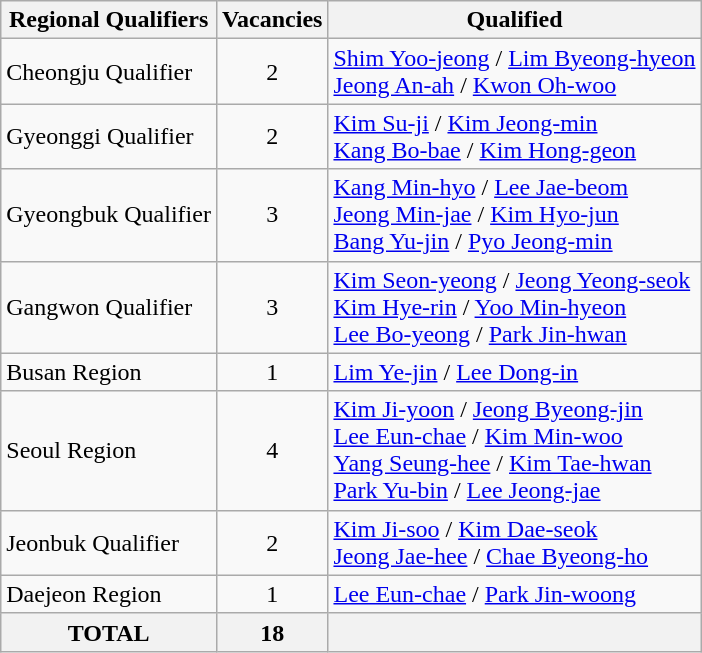<table class="wikitable" border="1">
<tr>
<th scope="col">Regional Qualifiers</th>
<th scope="col">Vacancies</th>
<th scope="col">Qualified</th>
</tr>
<tr>
<td> Cheongju Qualifier</td>
<td align=center>2</td>
<td><a href='#'>Shim Yoo-jeong</a> / <a href='#'>Lim Byeong-hyeon</a> <br> <a href='#'>Jeong An-ah</a> / <a href='#'>Kwon Oh-woo</a></td>
</tr>
<tr>
<td> Gyeonggi Qualifier</td>
<td align=center>2</td>
<td><a href='#'>Kim Su-ji</a> / <a href='#'>Kim Jeong-min</a> <br> <a href='#'>Kang Bo-bae</a> / <a href='#'>Kim Hong-geon</a></td>
</tr>
<tr>
<td> Gyeongbuk Qualifier</td>
<td align=center>3</td>
<td><a href='#'>Kang Min-hyo</a> / <a href='#'>Lee Jae-beom</a> <br> <a href='#'>Jeong Min-jae</a> / <a href='#'>Kim Hyo-jun</a> <br> <a href='#'>Bang Yu-jin</a> / <a href='#'>Pyo Jeong-min</a></td>
</tr>
<tr>
<td> Gangwon Qualifier</td>
<td align=center>3</td>
<td><a href='#'>Kim Seon-yeong</a> / <a href='#'>Jeong Yeong-seok</a> <br> <a href='#'>Kim Hye-rin</a> / <a href='#'>Yoo Min-hyeon</a> <br> <a href='#'>Lee Bo-yeong</a> / <a href='#'>Park Jin-hwan</a></td>
</tr>
<tr>
<td> Busan Region</td>
<td align=center>1</td>
<td><a href='#'>Lim Ye-jin</a> / <a href='#'>Lee Dong-in</a></td>
</tr>
<tr>
<td> Seoul Region</td>
<td align=center>4</td>
<td><a href='#'>Kim Ji-yoon</a> / <a href='#'>Jeong Byeong-jin</a> <br> <a href='#'>Lee Eun-chae</a> / <a href='#'>Kim Min-woo</a> <br> <a href='#'>Yang Seung-hee</a> / <a href='#'>Kim Tae-hwan</a> <br> <a href='#'>Park Yu-bin</a> / <a href='#'>Lee Jeong-jae</a></td>
</tr>
<tr>
<td> Jeonbuk Qualifier</td>
<td align=center>2</td>
<td><a href='#'>Kim Ji-soo</a> / <a href='#'>Kim Dae-seok</a> <br> <a href='#'>Jeong Jae-hee</a> / <a href='#'>Chae Byeong-ho</a></td>
</tr>
<tr>
<td> Daejeon Region</td>
<td align=center>1</td>
<td><a href='#'>Lee Eun-chae</a> / <a href='#'>Park Jin-woong</a></td>
</tr>
<tr>
<th>TOTAL</th>
<th>18</th>
<th></th>
</tr>
</table>
